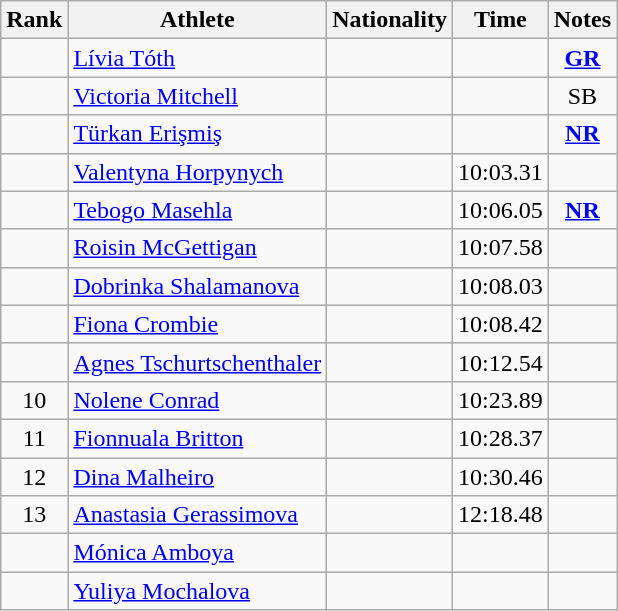<table class="wikitable sortable" style="text-align:center">
<tr>
<th>Rank</th>
<th>Athlete</th>
<th>Nationality</th>
<th>Time</th>
<th>Notes</th>
</tr>
<tr>
<td></td>
<td align="left"><a href='#'>Lívia Tóth</a></td>
<td align=left></td>
<td></td>
<td><strong><a href='#'>GR</a></strong></td>
</tr>
<tr>
<td></td>
<td align="left"><a href='#'>Victoria Mitchell</a></td>
<td align=left></td>
<td></td>
<td>SB</td>
</tr>
<tr>
<td></td>
<td align="left"><a href='#'>Türkan Erişmiş</a></td>
<td align=left></td>
<td></td>
<td><strong><a href='#'>NR</a></strong></td>
</tr>
<tr>
<td></td>
<td align="left"><a href='#'>Valentyna Horpynych</a></td>
<td align=left></td>
<td>10:03.31</td>
<td></td>
</tr>
<tr>
<td></td>
<td align="left"><a href='#'>Tebogo Masehla</a></td>
<td align=left></td>
<td>10:06.05</td>
<td><strong><a href='#'>NR</a></strong></td>
</tr>
<tr>
<td></td>
<td align="left"><a href='#'>Roisin McGettigan</a></td>
<td align=left></td>
<td>10:07.58</td>
<td></td>
</tr>
<tr>
<td></td>
<td align="left"><a href='#'>Dobrinka Shalamanova</a></td>
<td align=left></td>
<td>10:08.03</td>
<td></td>
</tr>
<tr>
<td></td>
<td align="left"><a href='#'>Fiona Crombie</a></td>
<td align=left></td>
<td>10:08.42</td>
<td></td>
</tr>
<tr>
<td></td>
<td align="left"><a href='#'>Agnes Tschurtschenthaler</a></td>
<td align=left></td>
<td>10:12.54</td>
<td></td>
</tr>
<tr>
<td>10</td>
<td align="left"><a href='#'>Nolene Conrad</a></td>
<td align=left></td>
<td>10:23.89</td>
<td></td>
</tr>
<tr>
<td>11</td>
<td align="left"><a href='#'>Fionnuala Britton</a></td>
<td align=left></td>
<td>10:28.37</td>
<td></td>
</tr>
<tr>
<td>12</td>
<td align="left"><a href='#'>Dina Malheiro</a></td>
<td align=left></td>
<td>10:30.46</td>
<td></td>
</tr>
<tr>
<td>13</td>
<td align="left"><a href='#'>Anastasia Gerassimova</a></td>
<td align=left></td>
<td>12:18.48</td>
<td></td>
</tr>
<tr>
<td></td>
<td align="left"><a href='#'>Mónica Amboya</a></td>
<td align=left></td>
<td></td>
<td></td>
</tr>
<tr>
<td></td>
<td align="left"><a href='#'>Yuliya Mochalova</a></td>
<td align=left></td>
<td></td>
<td></td>
</tr>
</table>
